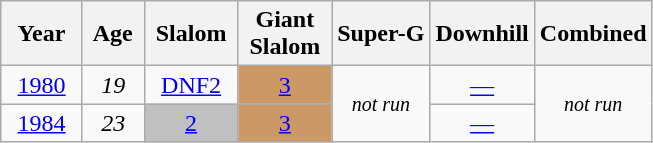<table class=wikitable style="text-align:center">
<tr>
<th>  Year  </th>
<th> Age </th>
<th> Slalom </th>
<th> Giant <br> Slalom </th>
<th>Super-G</th>
<th>Downhill</th>
<th>Combined</th>
</tr>
<tr>
<td><a href='#'>1980</a></td>
<td><em>19</em></td>
<td><a href='#'>DNF2</a></td>
<td style="background:#c96;"><a href='#'>3</a></td>
<td rowspan=2><small><em>not run</em></small></td>
<td><a href='#'>—</a></td>
<td rowspan=2><small><em>not run</em></small></td>
</tr>
<tr>
<td><a href='#'>1984</a></td>
<td><em>23</em></td>
<td style="background:silver;"><a href='#'>2</a></td>
<td style="background:#c96;"><a href='#'>3</a></td>
<td><a href='#'>—</a></td>
</tr>
</table>
